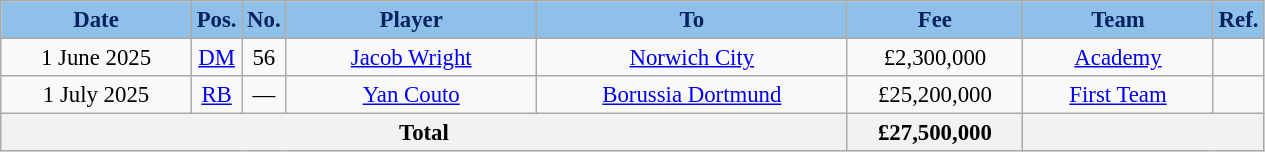<table class="wikitable" style="text-align:center; font-size:95%; ">
<tr>
<th style="background:#8FC0E9; color:#022360; width:120px;">Date</th>
<th style="background:#8FC0E9; color:#022360; width:20px;">Pos.</th>
<th style="background:#8FC0E9; color:#022360; width:20px;">No.</th>
<th style="background:#8FC0E9; color:#022360; width:160px;">Player</th>
<th style="background:#8FC0E9; color:#022360; width:200px;">To</th>
<th style="background:#8FC0E9; color:#022360; width:110px;">Fee</th>
<th style="background:#8FC0E9; color:#022360; width:120px;">Team</th>
<th style="background:#8FC0E9; color:#022360; width:25px;">Ref.</th>
</tr>
<tr>
<td>1 June 2025</td>
<td><a href='#'>DM</a></td>
<td>56</td>
<td> <a href='#'>Jacob Wright</a></td>
<td> <a href='#'>Norwich City</a></td>
<td>£2,300,000</td>
<td><a href='#'>Academy</a></td>
<td></td>
</tr>
<tr>
<td>1 July 2025</td>
<td><a href='#'>RB</a></td>
<td>—</td>
<td> <a href='#'>Yan Couto</a></td>
<td> <a href='#'>Borussia Dortmund</a></td>
<td>£25,200,000</td>
<td><a href='#'>First Team</a></td>
<td></td>
</tr>
<tr>
<th colspan="5">Total</th>
<th colspan="1"> £27,500,000</th>
<th colspan="2"></th>
</tr>
</table>
